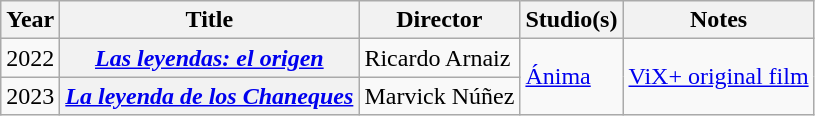<table class="wikitable sortable">
<tr>
<th>Year</th>
<th>Title</th>
<th>Director</th>
<th>Studio(s)</th>
<th>Notes</th>
</tr>
<tr>
<td>2022</td>
<th><em><a href='#'>Las leyendas: el origen</a></em></th>
<td>Ricardo Arnaiz</td>
<td rowspan="2"><a href='#'>Ánima</a></td>
<td rowspan="2"><a href='#'>ViX+ original film</a></td>
</tr>
<tr>
<td>2023</td>
<th><em><a href='#'>La leyenda de los Chaneques</a></em></th>
<td>Marvick Núñez</td>
</tr>
</table>
